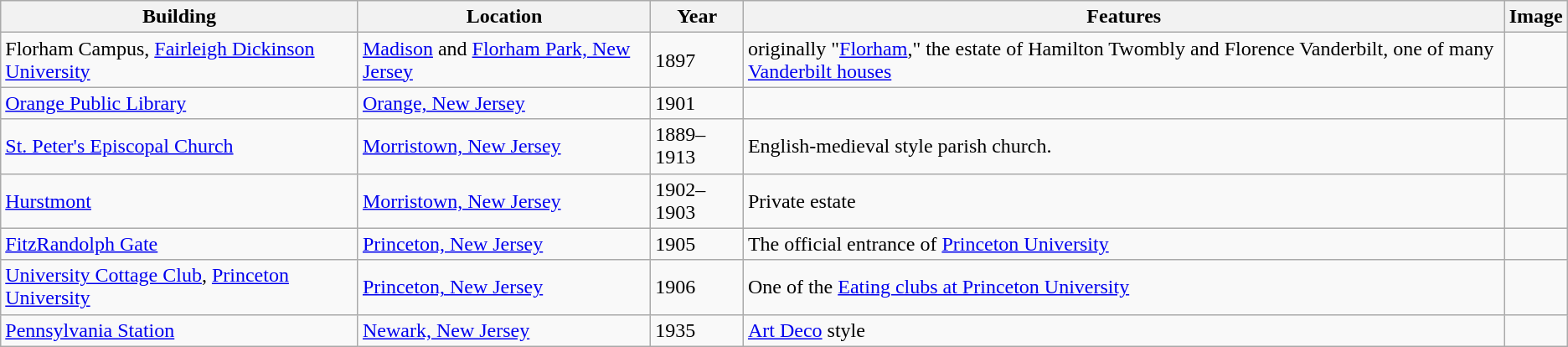<table class="wikitable sortable" border="1">
<tr>
<th>Building</th>
<th>Location</th>
<th>Year</th>
<th>Features</th>
<th>Image</th>
</tr>
<tr>
<td>Florham Campus, <a href='#'>Fairleigh Dickinson University</a></td>
<td><a href='#'>Madison</a> and <a href='#'>Florham Park, New Jersey</a></td>
<td>1897</td>
<td>originally "<a href='#'>Florham</a>," the estate of Hamilton Twombly and Florence Vanderbilt, one of many <a href='#'>Vanderbilt houses</a></td>
<td></td>
</tr>
<tr>
<td><a href='#'>Orange Public Library</a></td>
<td><a href='#'>Orange, New Jersey</a></td>
<td>1901</td>
<td></td>
<td></td>
</tr>
<tr>
<td><a href='#'>St. Peter's Episcopal Church</a></td>
<td><a href='#'>Morristown, New Jersey</a></td>
<td>1889–1913</td>
<td>English-medieval style parish church.</td>
<td></td>
</tr>
<tr>
<td><a href='#'>Hurstmont</a></td>
<td><a href='#'>Morristown, New Jersey</a></td>
<td>1902–1903</td>
<td>Private estate</td>
<td In the process of being demolished.></td>
</tr>
<tr>
<td><a href='#'>FitzRandolph Gate</a></td>
<td><a href='#'>Princeton, New Jersey</a></td>
<td>1905</td>
<td>The official entrance of <a href='#'>Princeton University</a></td>
<td></td>
</tr>
<tr>
<td><a href='#'>University Cottage Club</a>, <a href='#'>Princeton University</a></td>
<td><a href='#'>Princeton, New Jersey</a></td>
<td>1906</td>
<td>One of the <a href='#'>Eating clubs at Princeton University</a></td>
<td></td>
</tr>
<tr>
<td><a href='#'>Pennsylvania Station</a></td>
<td><a href='#'>Newark, New Jersey</a></td>
<td>1935</td>
<td><a href='#'>Art Deco</a> style</td>
<td></td>
</tr>
</table>
